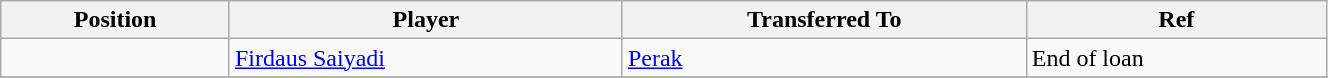<table class="wikitable sortable" style="width:70%; font-size:100%; text-align:left;">
<tr>
<th>Position</th>
<th>Player</th>
<th>Transferred To</th>
<th>Ref</th>
</tr>
<tr>
<td></td>
<td> <a href='#'>Firdaus Saiyadi</a></td>
<td> <a href='#'>Perak</a></td>
<td>End of loan</td>
</tr>
<tr>
</tr>
</table>
